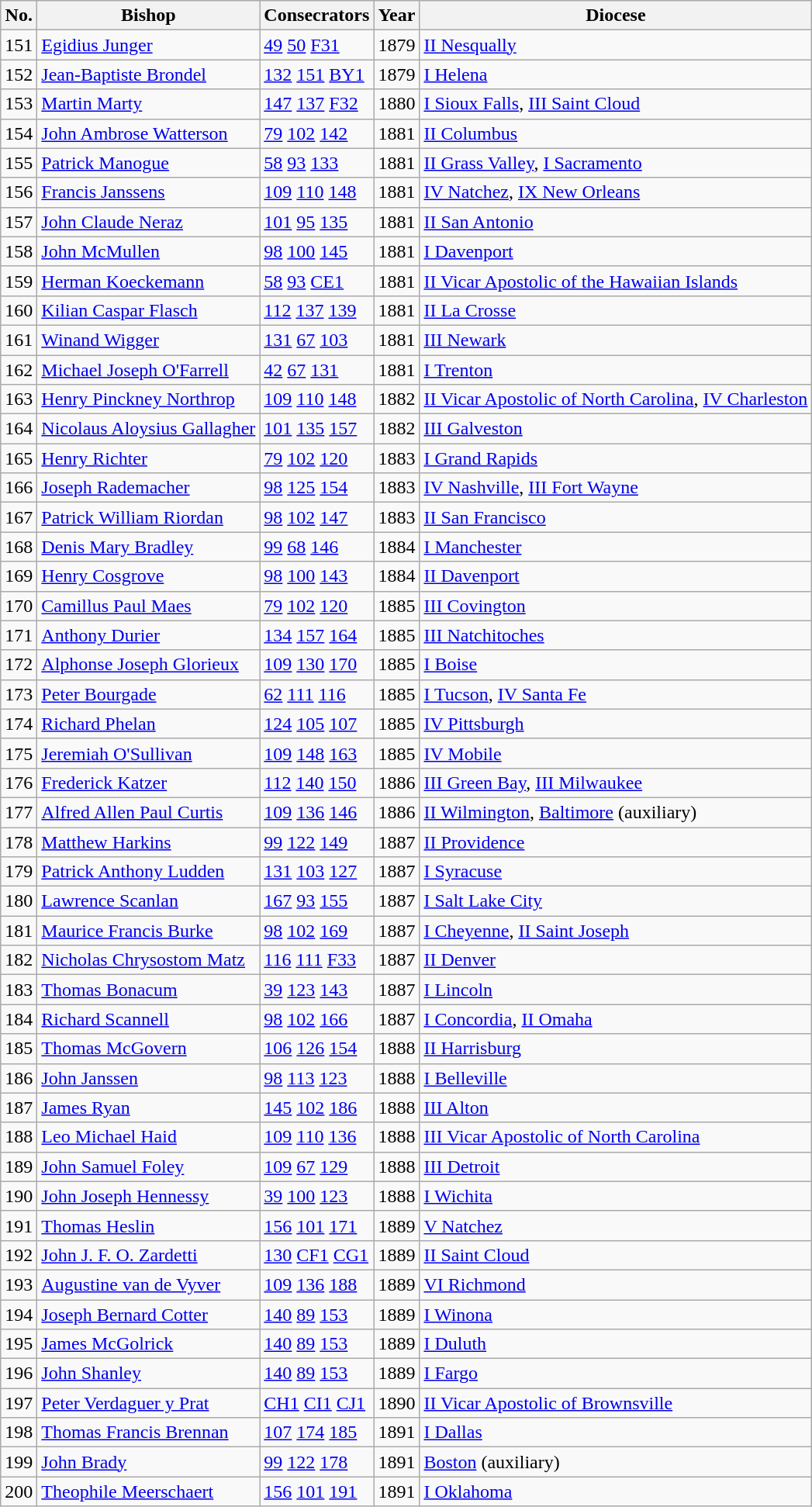<table class="wikitable">
<tr>
<th>No.</th>
<th>Bishop</th>
<th>Consecrators</th>
<th>Year</th>
<th>Diocese</th>
</tr>
<tr>
<td>151</td>
<td><a href='#'>Egidius Junger</a></td>
<td><a href='#'>49</a> <a href='#'>50</a> <a href='#'>F31</a></td>
<td>1879</td>
<td><a href='#'>II Nesqually</a></td>
</tr>
<tr>
<td>152</td>
<td><a href='#'>Jean-Baptiste Brondel</a></td>
<td><a href='#'>132</a> <a href='#'>151</a> <a href='#'>BY1</a></td>
<td>1879</td>
<td><a href='#'>I Helena</a></td>
</tr>
<tr>
<td>153</td>
<td><a href='#'>Martin Marty</a></td>
<td><a href='#'>147</a> <a href='#'>137</a> <a href='#'>F32</a></td>
<td>1880</td>
<td><a href='#'>I Sioux Falls</a>, <a href='#'>III Saint Cloud</a></td>
</tr>
<tr>
<td>154</td>
<td><a href='#'>John Ambrose Watterson</a></td>
<td><a href='#'>79</a> <a href='#'>102</a> <a href='#'>142</a></td>
<td>1881</td>
<td><a href='#'>II Columbus</a></td>
</tr>
<tr>
<td>155</td>
<td><a href='#'>Patrick Manogue</a></td>
<td><a href='#'>58</a> <a href='#'>93</a> <a href='#'>133</a></td>
<td>1881</td>
<td><a href='#'>II Grass Valley</a>, <a href='#'>I Sacramento</a></td>
</tr>
<tr>
<td>156</td>
<td><a href='#'>Francis Janssens</a></td>
<td><a href='#'>109</a> <a href='#'>110</a> <a href='#'>148</a></td>
<td>1881</td>
<td><a href='#'>IV Natchez</a>, <a href='#'>IX New Orleans</a></td>
</tr>
<tr>
<td>157</td>
<td><a href='#'>John Claude Neraz</a></td>
<td><a href='#'>101</a> <a href='#'>95</a> <a href='#'>135</a></td>
<td>1881</td>
<td><a href='#'>II San Antonio</a></td>
</tr>
<tr>
<td>158</td>
<td><a href='#'>John McMullen</a></td>
<td><a href='#'>98</a> <a href='#'>100</a> <a href='#'>145</a></td>
<td>1881</td>
<td><a href='#'>I Davenport</a></td>
</tr>
<tr>
<td>159</td>
<td><a href='#'>Herman Koeckemann</a></td>
<td><a href='#'>58</a> <a href='#'>93</a> <a href='#'>CE1</a></td>
<td>1881</td>
<td><a href='#'>II Vicar Apostolic of the Hawaiian Islands</a></td>
</tr>
<tr>
<td>160</td>
<td><a href='#'>Kilian Caspar Flasch</a></td>
<td><a href='#'>112</a> <a href='#'>137</a> <a href='#'>139</a></td>
<td>1881</td>
<td><a href='#'>II La Crosse</a></td>
</tr>
<tr>
<td>161</td>
<td><a href='#'>Winand Wigger</a></td>
<td><a href='#'>131</a> <a href='#'>67</a> <a href='#'>103</a></td>
<td>1881</td>
<td><a href='#'>III Newark</a></td>
</tr>
<tr>
<td>162</td>
<td><a href='#'>Michael Joseph O'Farrell</a></td>
<td><a href='#'>42</a> <a href='#'>67</a> <a href='#'>131</a></td>
<td>1881</td>
<td><a href='#'>I Trenton</a></td>
</tr>
<tr>
<td>163</td>
<td><a href='#'>Henry Pinckney Northrop</a></td>
<td><a href='#'>109</a> <a href='#'>110</a> <a href='#'>148</a></td>
<td>1882</td>
<td><a href='#'>II Vicar Apostolic of North Carolina</a>, <a href='#'>IV Charleston</a></td>
</tr>
<tr>
<td>164</td>
<td><a href='#'>Nicolaus Aloysius Gallagher</a></td>
<td><a href='#'>101</a> <a href='#'>135</a> <a href='#'>157</a></td>
<td>1882</td>
<td><a href='#'>III Galveston</a></td>
</tr>
<tr>
<td>165</td>
<td><a href='#'>Henry Richter</a></td>
<td><a href='#'>79</a> <a href='#'>102</a> <a href='#'>120</a></td>
<td>1883</td>
<td><a href='#'>I Grand Rapids</a></td>
</tr>
<tr>
<td>166</td>
<td><a href='#'>Joseph Rademacher</a></td>
<td><a href='#'>98</a> <a href='#'>125</a> <a href='#'>154</a></td>
<td>1883</td>
<td><a href='#'>IV Nashville</a>, <a href='#'>III Fort Wayne</a></td>
</tr>
<tr>
<td>167</td>
<td><a href='#'>Patrick William Riordan</a></td>
<td><a href='#'>98</a> <a href='#'>102</a> <a href='#'>147</a></td>
<td>1883</td>
<td><a href='#'>II San Francisco</a></td>
</tr>
<tr>
<td>168</td>
<td><a href='#'>Denis Mary Bradley</a></td>
<td><a href='#'>99</a> <a href='#'>68</a> <a href='#'>146</a></td>
<td>1884</td>
<td><a href='#'>I Manchester</a></td>
</tr>
<tr>
<td>169</td>
<td><a href='#'>Henry Cosgrove</a></td>
<td><a href='#'>98</a> <a href='#'>100</a> <a href='#'>143</a></td>
<td>1884</td>
<td><a href='#'>II Davenport</a></td>
</tr>
<tr>
<td>170</td>
<td><a href='#'>Camillus Paul Maes</a></td>
<td><a href='#'>79</a> <a href='#'>102</a> <a href='#'>120</a></td>
<td>1885</td>
<td><a href='#'>III Covington</a></td>
</tr>
<tr>
<td>171</td>
<td><a href='#'>Anthony Durier</a></td>
<td><a href='#'>134</a> <a href='#'>157</a> <a href='#'>164</a></td>
<td>1885</td>
<td><a href='#'>III Natchitoches</a></td>
</tr>
<tr>
<td>172</td>
<td><a href='#'>Alphonse Joseph Glorieux</a></td>
<td><a href='#'>109</a> <a href='#'>130</a> <a href='#'>170</a></td>
<td>1885</td>
<td><a href='#'>I Boise</a></td>
</tr>
<tr>
<td>173</td>
<td><a href='#'>Peter Bourgade</a></td>
<td><a href='#'>62</a> <a href='#'>111</a> <a href='#'>116</a></td>
<td>1885</td>
<td><a href='#'>I Tucson</a>, <a href='#'>IV Santa Fe</a></td>
</tr>
<tr>
<td>174</td>
<td><a href='#'>Richard Phelan</a></td>
<td><a href='#'>124</a> <a href='#'>105</a> <a href='#'>107</a></td>
<td>1885</td>
<td><a href='#'>IV Pittsburgh</a></td>
</tr>
<tr>
<td>175</td>
<td><a href='#'>Jeremiah O'Sullivan</a></td>
<td><a href='#'>109</a> <a href='#'>148</a> <a href='#'>163</a></td>
<td>1885</td>
<td><a href='#'>IV Mobile</a></td>
</tr>
<tr>
<td>176</td>
<td><a href='#'>Frederick Katzer</a></td>
<td><a href='#'>112</a> <a href='#'>140</a> <a href='#'>150</a></td>
<td>1886</td>
<td><a href='#'>III Green Bay</a>, <a href='#'>III Milwaukee</a></td>
</tr>
<tr>
<td>177</td>
<td><a href='#'>Alfred Allen Paul Curtis</a></td>
<td><a href='#'>109</a> <a href='#'>136</a> <a href='#'>146</a></td>
<td>1886</td>
<td><a href='#'>II Wilmington</a>, <a href='#'>Baltimore</a> (auxiliary)</td>
</tr>
<tr>
<td>178</td>
<td><a href='#'>Matthew Harkins</a></td>
<td><a href='#'>99</a> <a href='#'>122</a> <a href='#'>149</a></td>
<td>1887</td>
<td><a href='#'>II Providence</a></td>
</tr>
<tr>
<td>179</td>
<td><a href='#'>Patrick Anthony Ludden</a></td>
<td><a href='#'>131</a> <a href='#'>103</a> <a href='#'>127</a></td>
<td>1887</td>
<td><a href='#'>I Syracuse</a></td>
</tr>
<tr>
<td>180</td>
<td><a href='#'>Lawrence Scanlan</a></td>
<td><a href='#'>167</a> <a href='#'>93</a> <a href='#'>155</a></td>
<td>1887</td>
<td><a href='#'>I Salt Lake City</a></td>
</tr>
<tr>
<td>181</td>
<td><a href='#'>Maurice Francis Burke</a></td>
<td><a href='#'>98</a> <a href='#'>102</a> <a href='#'>169</a></td>
<td>1887</td>
<td><a href='#'>I Cheyenne</a>, <a href='#'>II Saint Joseph</a></td>
</tr>
<tr>
<td>182</td>
<td><a href='#'>Nicholas Chrysostom Matz</a></td>
<td><a href='#'>116</a> <a href='#'>111</a> <a href='#'>F33</a></td>
<td>1887</td>
<td><a href='#'>II Denver</a></td>
</tr>
<tr>
<td>183</td>
<td><a href='#'>Thomas Bonacum</a></td>
<td><a href='#'>39</a> <a href='#'>123</a> <a href='#'>143</a></td>
<td>1887</td>
<td><a href='#'>I Lincoln</a></td>
</tr>
<tr>
<td>184</td>
<td><a href='#'>Richard Scannell</a></td>
<td><a href='#'>98</a> <a href='#'>102</a> <a href='#'>166</a></td>
<td>1887</td>
<td><a href='#'>I Concordia</a>, <a href='#'>II Omaha</a></td>
</tr>
<tr>
<td>185</td>
<td><a href='#'>Thomas McGovern</a></td>
<td><a href='#'>106</a> <a href='#'>126</a> <a href='#'>154</a></td>
<td>1888</td>
<td><a href='#'>II Harrisburg</a></td>
</tr>
<tr>
<td>186</td>
<td><a href='#'>John Janssen</a></td>
<td><a href='#'>98</a> <a href='#'>113</a> <a href='#'>123</a></td>
<td>1888</td>
<td><a href='#'>I Belleville</a></td>
</tr>
<tr>
<td>187</td>
<td><a href='#'>James Ryan</a></td>
<td><a href='#'>145</a> <a href='#'>102</a> <a href='#'>186</a></td>
<td>1888</td>
<td><a href='#'>III Alton</a></td>
</tr>
<tr>
<td>188</td>
<td><a href='#'>Leo Michael Haid</a></td>
<td><a href='#'>109</a> <a href='#'>110</a> <a href='#'>136</a></td>
<td>1888</td>
<td><a href='#'>III Vicar Apostolic of North Carolina</a></td>
</tr>
<tr>
<td>189</td>
<td><a href='#'>John Samuel Foley</a></td>
<td><a href='#'>109</a> <a href='#'>67</a> <a href='#'>129</a></td>
<td>1888</td>
<td><a href='#'>III Detroit</a></td>
</tr>
<tr>
<td>190</td>
<td><a href='#'>John Joseph Hennessy</a></td>
<td><a href='#'>39</a> <a href='#'>100</a> <a href='#'>123</a></td>
<td>1888</td>
<td><a href='#'>I Wichita</a></td>
</tr>
<tr>
<td>191</td>
<td><a href='#'>Thomas Heslin</a></td>
<td><a href='#'>156</a> <a href='#'>101</a> <a href='#'>171</a></td>
<td>1889</td>
<td><a href='#'>V Natchez</a></td>
</tr>
<tr>
<td>192</td>
<td><a href='#'>John J. F. O. Zardetti</a></td>
<td><a href='#'>130</a> <a href='#'>CF1</a> <a href='#'>CG1</a></td>
<td>1889</td>
<td><a href='#'>II Saint Cloud</a></td>
</tr>
<tr>
<td>193</td>
<td><a href='#'>Augustine van de Vyver</a></td>
<td><a href='#'>109</a> <a href='#'>136</a> <a href='#'>188</a></td>
<td>1889</td>
<td><a href='#'>VI Richmond</a></td>
</tr>
<tr>
<td>194</td>
<td><a href='#'>Joseph Bernard Cotter</a></td>
<td><a href='#'>140</a> <a href='#'>89</a> <a href='#'>153</a></td>
<td>1889</td>
<td><a href='#'>I Winona</a></td>
</tr>
<tr>
<td>195</td>
<td><a href='#'>James McGolrick</a></td>
<td><a href='#'>140</a> <a href='#'>89</a> <a href='#'>153</a></td>
<td>1889</td>
<td><a href='#'>I Duluth</a></td>
</tr>
<tr>
<td>196</td>
<td><a href='#'>John Shanley</a></td>
<td><a href='#'>140</a> <a href='#'>89</a> <a href='#'>153</a></td>
<td>1889</td>
<td><a href='#'>I Fargo</a></td>
</tr>
<tr>
<td>197</td>
<td><a href='#'>Peter Verdaguer y Prat</a></td>
<td><a href='#'>CH1</a> <a href='#'>CI1</a> <a href='#'>CJ1</a></td>
<td>1890</td>
<td><a href='#'>II Vicar Apostolic of Brownsville</a></td>
</tr>
<tr>
<td>198</td>
<td><a href='#'>Thomas Francis Brennan</a></td>
<td><a href='#'>107</a> <a href='#'>174</a> <a href='#'>185</a></td>
<td>1891</td>
<td><a href='#'>I Dallas</a></td>
</tr>
<tr>
<td>199</td>
<td><a href='#'>John Brady</a></td>
<td><a href='#'>99</a> <a href='#'>122</a> <a href='#'>178</a></td>
<td>1891</td>
<td><a href='#'>Boston</a> (auxiliary)</td>
</tr>
<tr>
<td>200</td>
<td><a href='#'>Theophile Meerschaert</a></td>
<td><a href='#'>156</a> <a href='#'>101</a> <a href='#'>191</a></td>
<td>1891</td>
<td><a href='#'>I Oklahoma</a></td>
</tr>
</table>
